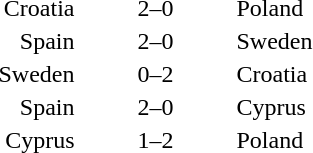<table style="text-align:center">
<tr>
<th width=200></th>
<th width=100></th>
<th width=200></th>
</tr>
<tr>
<td align=right>Croatia</td>
<td>2–0</td>
<td align=left>Poland</td>
</tr>
<tr>
<td align=right>Spain</td>
<td>2–0</td>
<td align=left>Sweden</td>
</tr>
<tr>
<td align=right>Sweden</td>
<td>0–2</td>
<td align=left>Croatia</td>
</tr>
<tr>
<td align=right>Spain</td>
<td>2–0</td>
<td align=left>Cyprus</td>
</tr>
<tr>
<td align=right>Cyprus</td>
<td>1–2</td>
<td align=left>Poland</td>
</tr>
</table>
